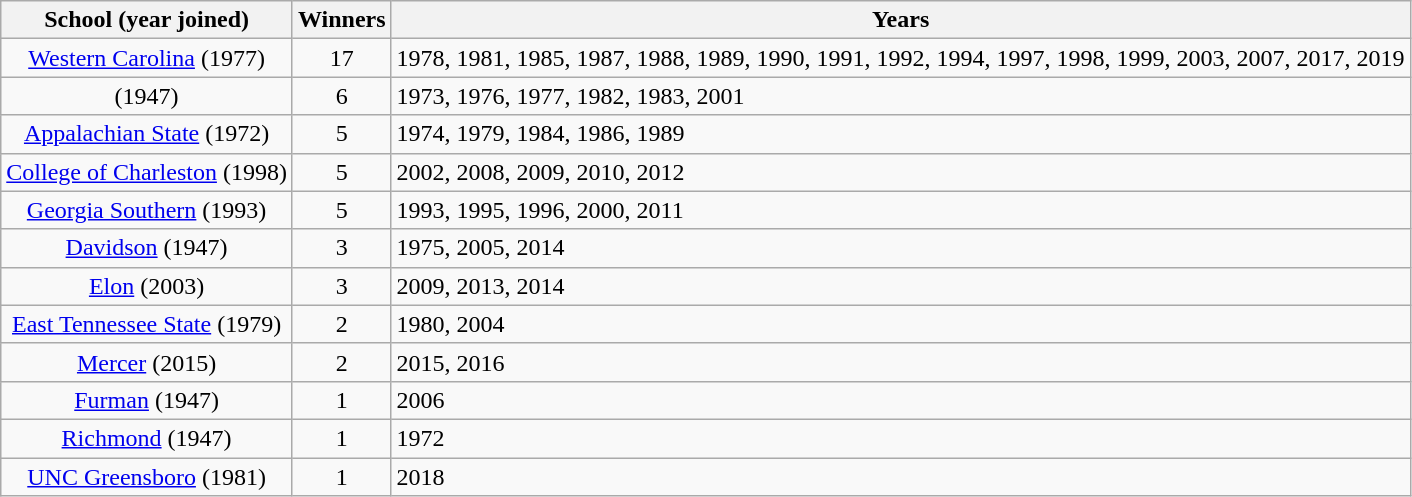<table class="wikitable sortable">
<tr>
<th>School (year joined)</th>
<th>Winners</th>
<th class=unsortable>Years</th>
</tr>
<tr>
<td align=center><a href='#'>Western Carolina</a> (1977)</td>
<td align=center>17</td>
<td>1978, 1981, 1985, 1987, 1988, 1989, 1990, 1991, 1992, 1994, 1997, 1998, 1999, 2003, 2007, 2017, 2019</td>
</tr>
<tr>
<td align=center> (1947)</td>
<td align=center>6</td>
<td>1973, 1976, 1977, 1982, 1983, 2001</td>
</tr>
<tr>
<td align=center><a href='#'>Appalachian State</a> (1972)</td>
<td align=center>5</td>
<td>1974, 1979, 1984, 1986, 1989</td>
</tr>
<tr>
<td align=center><a href='#'>College of Charleston</a> (1998)</td>
<td align=center>5</td>
<td>2002, 2008, 2009, 2010, 2012</td>
</tr>
<tr>
<td align=center><a href='#'>Georgia Southern</a> (1993)</td>
<td align=center>5</td>
<td>1993, 1995, 1996, 2000, 2011</td>
</tr>
<tr>
<td align=center><a href='#'>Davidson</a> (1947)</td>
<td align=center>3</td>
<td>1975, 2005, 2014</td>
</tr>
<tr>
<td align=center><a href='#'>Elon</a>  (2003)</td>
<td align=center>3</td>
<td>2009, 2013, 2014</td>
</tr>
<tr>
<td align=center><a href='#'>East Tennessee State</a> (1979)</td>
<td align=center>2</td>
<td>1980, 2004</td>
</tr>
<tr>
<td align=center><a href='#'>Mercer</a> (2015)</td>
<td align=center>2</td>
<td>2015, 2016</td>
</tr>
<tr>
<td align=center><a href='#'>Furman</a> (1947)</td>
<td align=center>1</td>
<td>2006</td>
</tr>
<tr>
<td align=center><a href='#'>Richmond</a> (1947)</td>
<td align=center>1</td>
<td>1972</td>
</tr>
<tr>
<td align=center><a href='#'>UNC Greensboro</a> (1981)</td>
<td align=center>1</td>
<td>2018</td>
</tr>
</table>
